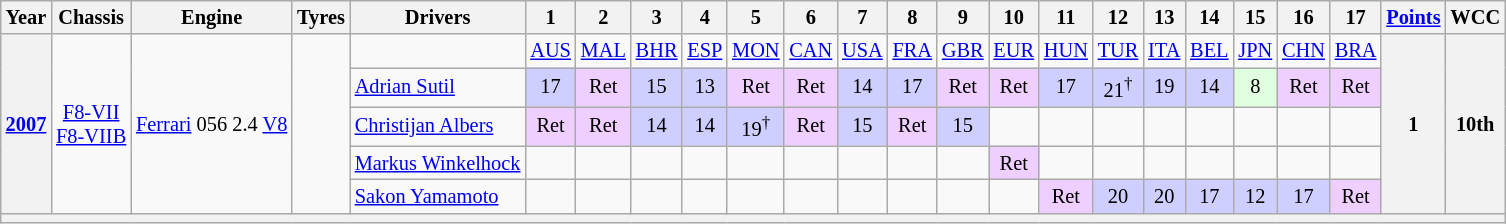<table class="wikitable" style="text-align:center; font-size:85%;">
<tr>
<th>Year</th>
<th>Chassis</th>
<th>Engine</th>
<th>Tyres</th>
<th>Drivers</th>
<th>1</th>
<th>2</th>
<th>3</th>
<th>4</th>
<th>5</th>
<th>6</th>
<th>7</th>
<th>8</th>
<th>9</th>
<th>10</th>
<th>11</th>
<th>12</th>
<th>13</th>
<th>14</th>
<th>15</th>
<th>16</th>
<th>17</th>
<th><a href='#'>Points</a></th>
<th>WCC</th>
</tr>
<tr>
<th rowspan="5"><a href='#'>2007</a></th>
<td rowspan="5"><a href='#'>F8-VII</a><br><a href='#'>F8-VIIB</a></td>
<td rowspan="5"><a href='#'>Ferrari</a> 056 2.4 <a href='#'>V8</a></td>
<td rowspan="5"></td>
<td></td>
<td><a href='#'>AUS</a></td>
<td><a href='#'>MAL</a></td>
<td><a href='#'>BHR</a></td>
<td><a href='#'>ESP</a></td>
<td><a href='#'>MON</a></td>
<td><a href='#'>CAN</a></td>
<td><a href='#'>USA</a></td>
<td><a href='#'>FRA</a></td>
<td><a href='#'>GBR</a></td>
<td><a href='#'>EUR</a></td>
<td><a href='#'>HUN</a></td>
<td><a href='#'>TUR</a></td>
<td><a href='#'>ITA</a></td>
<td><a href='#'>BEL</a></td>
<td><a href='#'>JPN</a></td>
<td><a href='#'>CHN</a></td>
<td><a href='#'>BRA</a></td>
<th rowspan="5">1</th>
<th rowspan="5">10th</th>
</tr>
<tr>
<td align="left"> <a href='#'>Adrian Sutil</a></td>
<td style="background:#CFCFFF;">17</td>
<td style="background:#EFCFFF;">Ret</td>
<td style="background:#CFCFFF;">15</td>
<td style="background:#CFCFFF;">13</td>
<td style="background:#EFCFFF;">Ret</td>
<td style="background:#EFCFFF;">Ret</td>
<td style="background:#CFCFFF;">14</td>
<td style="background:#CFCFFF;">17</td>
<td style="background:#EFCFFF;">Ret</td>
<td style="background:#EFCFFF;">Ret</td>
<td style="background:#CFCFFF;">17</td>
<td style="background:#CFCFFF;">21<sup>†</sup></td>
<td style="background:#CFCFFF;">19</td>
<td style="background:#CFCFFF;">14</td>
<td style="background:#dfffdf;">8</td>
<td style="background:#EFCFFF;">Ret</td>
<td style="background:#EFCFFF;">Ret</td>
</tr>
<tr>
<td align="left"> <a href='#'>Christijan Albers</a></td>
<td style="background:#EFCFFF;">Ret</td>
<td style="background:#EFCFFF;">Ret</td>
<td style="background:#CFCFFF;">14</td>
<td style="background:#CFCFFF;">14</td>
<td style="background:#CFCFFF;">19<sup>†</sup></td>
<td style="background:#EFCFFF;">Ret</td>
<td style="background:#CFCFFF;">15</td>
<td style="background:#EFCFFF;">Ret</td>
<td style="background:#CFCFFF;">15</td>
<td></td>
<td></td>
<td></td>
<td></td>
<td></td>
<td></td>
<td></td>
<td></td>
</tr>
<tr>
<td align="left"> <a href='#'>Markus Winkelhock</a></td>
<td></td>
<td></td>
<td></td>
<td></td>
<td></td>
<td></td>
<td></td>
<td></td>
<td></td>
<td style="background:#EFCFFF;">Ret</td>
<td></td>
<td></td>
<td></td>
<td></td>
<td></td>
<td></td>
<td></td>
</tr>
<tr>
<td align="left"> <a href='#'>Sakon Yamamoto</a></td>
<td></td>
<td></td>
<td></td>
<td></td>
<td></td>
<td></td>
<td></td>
<td></td>
<td></td>
<td></td>
<td style="background:#EFCFFF;">Ret</td>
<td style="background:#CFCFFF;">20</td>
<td style="background:#CFCFFF;">20</td>
<td style="background:#CFCFFF;">17</td>
<td style="background:#CFCFFF;">12</td>
<td style="background:#CFCFFF;">17</td>
<td style="background:#EFCFFF;">Ret</td>
</tr>
<tr>
<th colspan="24"></th>
</tr>
</table>
